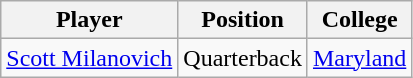<table class="wikitable">
<tr>
<th>Player</th>
<th>Position</th>
<th>College</th>
</tr>
<tr>
<td><a href='#'>Scott Milanovich</a></td>
<td>Quarterback</td>
<td><a href='#'>Maryland</a></td>
</tr>
</table>
